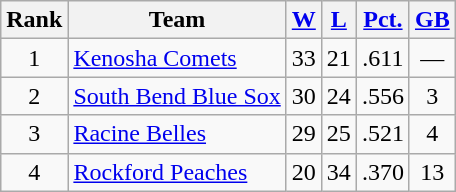<table class="wikitable">
<tr>
<th>Rank</th>
<th>Team</th>
<th><a href='#'>W</a></th>
<th><a href='#'>L</a></th>
<th><a href='#'>Pct.</a></th>
<th><a href='#'>GB</a></th>
</tr>
<tr align=center>
<td>1</td>
<td align=left><a href='#'>Kenosha Comets</a></td>
<td>33</td>
<td>21</td>
<td>.611</td>
<td>—</td>
</tr>
<tr align=center>
<td>2</td>
<td align=left><a href='#'>South Bend Blue Sox</a></td>
<td>30</td>
<td>24</td>
<td>.556</td>
<td>3</td>
</tr>
<tr align=center>
<td>3</td>
<td align=left><a href='#'>Racine Belles</a></td>
<td>29</td>
<td>25</td>
<td>.521</td>
<td>4</td>
</tr>
<tr align=center>
<td>4</td>
<td align=left><a href='#'>Rockford Peaches</a></td>
<td>20</td>
<td>34</td>
<td>.370</td>
<td>13</td>
</tr>
</table>
